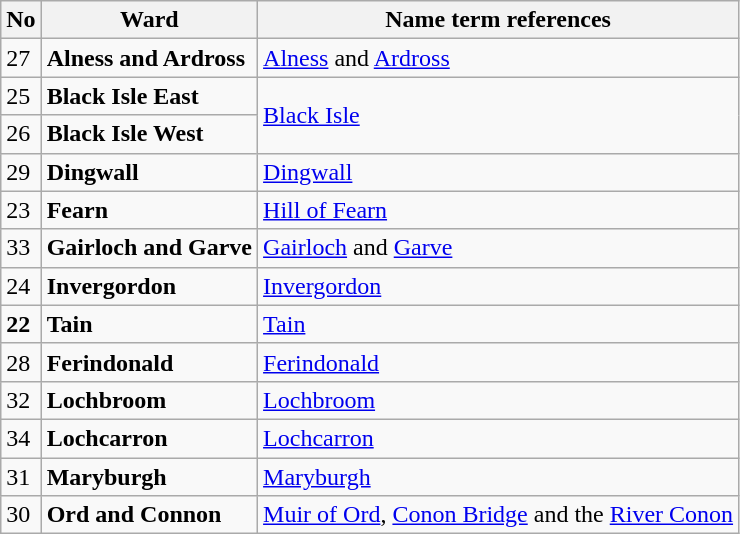<table class="wikitable">
<tr>
<th>No</th>
<th>Ward</th>
<th>Name term references</th>
</tr>
<tr>
<td>27</td>
<td><strong>Alness and Ardross</strong></td>
<td><a href='#'>Alness</a> and <a href='#'>Ardross</a></td>
</tr>
<tr>
<td>25</td>
<td><strong>Black Isle East</strong></td>
<td rowspan=2><a href='#'>Black Isle</a></td>
</tr>
<tr>
<td>26</td>
<td><strong>Black Isle West</strong></td>
</tr>
<tr>
<td>29</td>
<td><strong>Dingwall</strong></td>
<td><a href='#'>Dingwall</a></td>
</tr>
<tr>
<td>23</td>
<td><strong>Fearn</strong></td>
<td><a href='#'>Hill of Fearn</a></td>
</tr>
<tr>
<td>33</td>
<td><strong>Gairloch and Garve</strong></td>
<td><a href='#'>Gairloch</a> and <a href='#'>Garve</a></td>
</tr>
<tr>
<td>24</td>
<td><strong>Invergordon</strong></td>
<td><a href='#'>Invergordon</a></td>
</tr>
<tr>
<td><strong>22</strong></td>
<td><strong>Tain</strong></td>
<td><a href='#'>Tain</a></td>
</tr>
<tr>
<td>28</td>
<td><strong>Ferindonald</strong></td>
<td><a href='#'>Ferindonald</a></td>
</tr>
<tr>
<td>32</td>
<td><strong>Lochbroom</strong></td>
<td><a href='#'>Lochbroom</a></td>
</tr>
<tr>
<td>34</td>
<td><strong>Lochcarron</strong></td>
<td><a href='#'>Lochcarron</a></td>
</tr>
<tr>
<td>31</td>
<td><strong>Maryburgh</strong></td>
<td><a href='#'>Maryburgh</a></td>
</tr>
<tr>
<td>30</td>
<td><strong>Ord and Connon</strong></td>
<td><a href='#'>Muir of Ord</a>, <a href='#'>Conon Bridge</a> and the <a href='#'>River Conon</a></td>
</tr>
</table>
